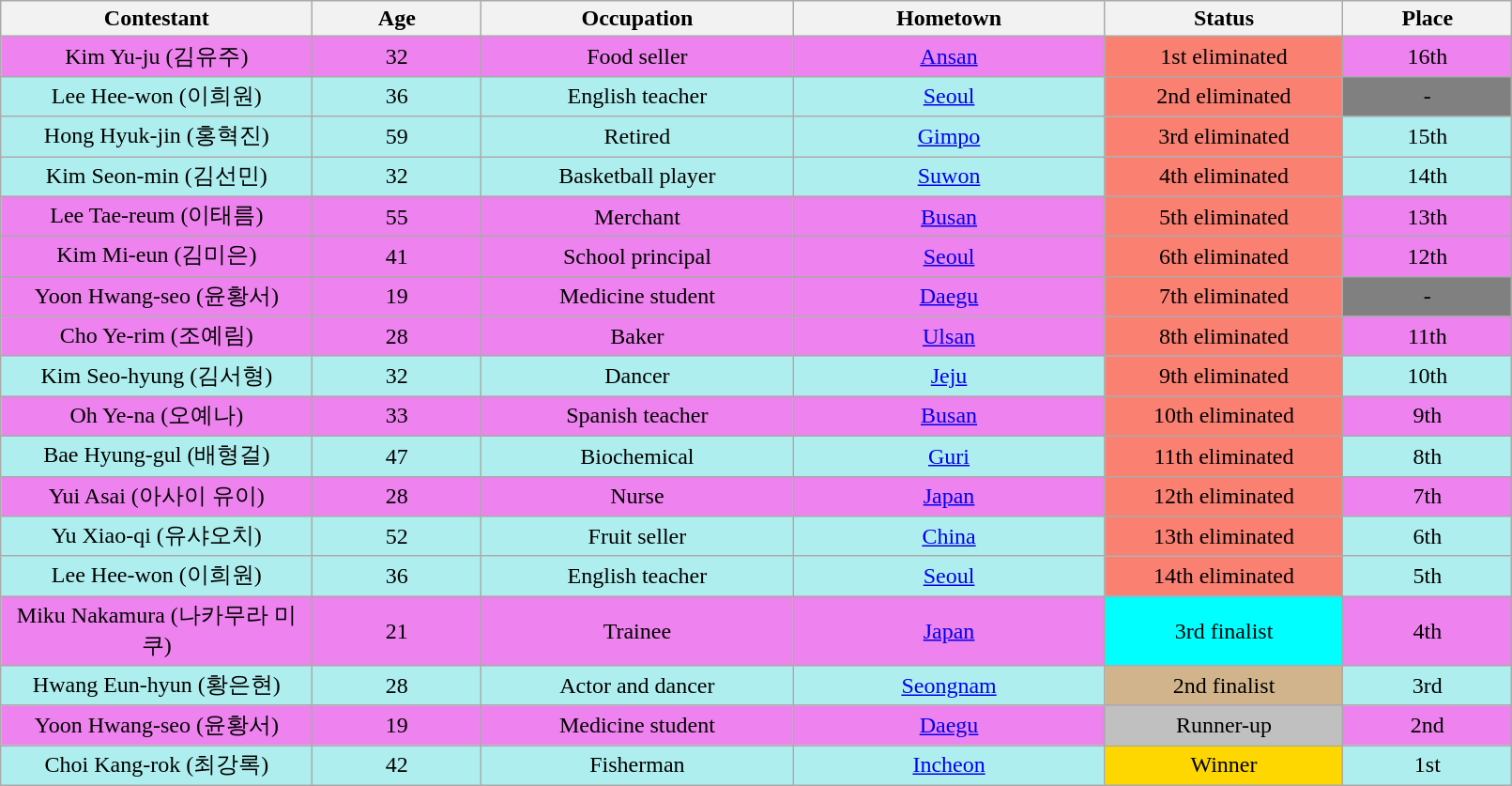<table class="wikitable" style="text-align: center; font-size:100%; width:85%;">
<tr>
<th width="14.4%">Contestant</th>
<th width="07.8%">Age</th>
<th width="14.4%">Occupation</th>
<th width="14.4%">Hometown</th>
<th width="11.0%">Status</th>
<th width="07.8%">Place</th>
</tr>
<tr bgcolor=violet>
<td>Kim Yu-ju (김유주)</td>
<td>32</td>
<td>Food seller</td>
<td><a href='#'>Ansan</a></td>
<td bgcolor=salmon>1st eliminated</td>
<td>16th</td>
</tr>
<tr bgcolor=paleturquoise>
<td>Lee Hee-won (이희원)</td>
<td>36</td>
<td>English teacher</td>
<td><a href='#'>Seoul</a></td>
<td bgcolor=salmon>2nd eliminated</td>
<td bgcolor=grey>-</td>
</tr>
<tr bgcolor=paleturquoise>
<td>Hong Hyuk-jin (홍혁진)</td>
<td>59</td>
<td>Retired</td>
<td><a href='#'>Gimpo</a></td>
<td bgcolor=salmon>3rd eliminated</td>
<td>15th</td>
</tr>
<tr bgcolor=paleturquoise>
<td>Kim Seon-min (김선민)</td>
<td>32</td>
<td>Basketball player</td>
<td><a href='#'>Suwon</a></td>
<td bgcolor=salmon>4th eliminated</td>
<td>14th</td>
</tr>
<tr bgcolor=violet>
<td>Lee Tae-reum (이태름)</td>
<td>55</td>
<td>Merchant</td>
<td><a href='#'>Busan</a></td>
<td bgcolor=salmon>5th eliminated</td>
<td>13th</td>
</tr>
<tr bgcolor=violet>
<td>Kim Mi-eun (김미은)</td>
<td>41</td>
<td>School principal</td>
<td><a href='#'>Seoul</a></td>
<td bgcolor=salmon>6th eliminated</td>
<td>12th</td>
</tr>
<tr bgcolor=violet>
<td>Yoon Hwang-seo (윤황서)</td>
<td>19</td>
<td>Medicine student</td>
<td><a href='#'>Daegu</a></td>
<td bgcolor=salmon>7th eliminated</td>
<td bgcolor=grey>-</td>
</tr>
<tr bgcolor=violet>
<td>Cho Ye-rim (조예림)</td>
<td>28</td>
<td>Baker</td>
<td><a href='#'>Ulsan</a></td>
<td bgcolor=salmon>8th eliminated</td>
<td>11th</td>
</tr>
<tr bgcolor=paleturquoise>
<td>Kim Seo-hyung (김서형)</td>
<td>32</td>
<td>Dancer</td>
<td><a href='#'>Jeju</a></td>
<td bgcolor=salmon>9th eliminated</td>
<td>10th</td>
</tr>
<tr bgcolor=violet>
<td>Oh Ye-na (오예나)</td>
<td>33</td>
<td>Spanish teacher</td>
<td><a href='#'>Busan</a></td>
<td bgcolor=salmon>10th eliminated</td>
<td>9th</td>
</tr>
<tr bgcolor=paleturquoise>
<td>Bae Hyung-gul (배형걸)</td>
<td>47</td>
<td>Biochemical</td>
<td><a href='#'>Guri</a></td>
<td bgcolor=salmon>11th eliminated</td>
<td>8th</td>
</tr>
<tr bgcolor=violet>
<td>Yui Asai (아사이 유이)</td>
<td>28</td>
<td>Nurse</td>
<td><a href='#'>Japan</a></td>
<td bgcolor=salmon>12th eliminated</td>
<td>7th</td>
</tr>
<tr bgcolor=paleturquoise>
<td>Yu Xiao-qi (유샤오치)</td>
<td>52</td>
<td>Fruit seller</td>
<td><a href='#'>China</a></td>
<td bgcolor=salmon>13th eliminated</td>
<td>6th</td>
</tr>
<tr bgcolor=paleturquoise>
<td>Lee Hee-won (이희원)</td>
<td>36</td>
<td>English teacher</td>
<td><a href='#'>Seoul</a></td>
<td bgcolor=salmon>14th eliminated</td>
<td>5th</td>
</tr>
<tr bgcolor=violet>
<td>Miku Nakamura (나카무라 미쿠)</td>
<td>21</td>
<td>Trainee</td>
<td><a href='#'>Japan</a></td>
<td bgcolor=cyan>3rd finalist</td>
<td>4th</td>
</tr>
<tr bgcolor=paleturquoise>
<td>Hwang Eun-hyun (황은현)</td>
<td>28</td>
<td>Actor and dancer</td>
<td><a href='#'>Seongnam</a></td>
<td bgcolor=tan>2nd finalist</td>
<td>3rd</td>
</tr>
<tr bgcolor=violet>
<td>Yoon Hwang-seo (윤황서)</td>
<td>19</td>
<td>Medicine student</td>
<td><a href='#'>Daegu</a></td>
<td bgcolor=silver>Runner-up</td>
<td>2nd</td>
</tr>
<tr bgcolor=paleturquoise>
<td>Choi Kang-rok (최강록)</td>
<td>42</td>
<td>Fisherman</td>
<td><a href='#'>Incheon</a></td>
<td bgcolor=gold>Winner</td>
<td>1st</td>
</tr>
</table>
